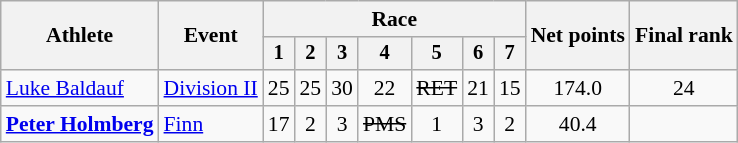<table class="wikitable" style="font-size:90%">
<tr>
<th rowspan="2">Athlete</th>
<th rowspan="2">Event</th>
<th colspan=7>Race</th>
<th rowspan=2>Net points</th>
<th rowspan=2>Final rank</th>
</tr>
<tr style="font-size:95%">
<th>1</th>
<th>2</th>
<th>3</th>
<th>4</th>
<th>5</th>
<th>6</th>
<th>7</th>
</tr>
<tr align=center>
<td align=left><a href='#'>Luke Baldauf</a></td>
<td align=left><a href='#'>Division II</a></td>
<td>25</td>
<td>25</td>
<td>30</td>
<td>22</td>
<td><s>RET</s></td>
<td>21</td>
<td>15</td>
<td>174.0</td>
<td>24</td>
</tr>
<tr align=center>
<td align=left><strong><a href='#'>Peter Holmberg</a></strong></td>
<td align=left><a href='#'>Finn</a></td>
<td>17</td>
<td>2</td>
<td>3</td>
<td><s>PMS</s></td>
<td>1</td>
<td>3</td>
<td>2</td>
<td>40.4</td>
<td></td>
</tr>
</table>
